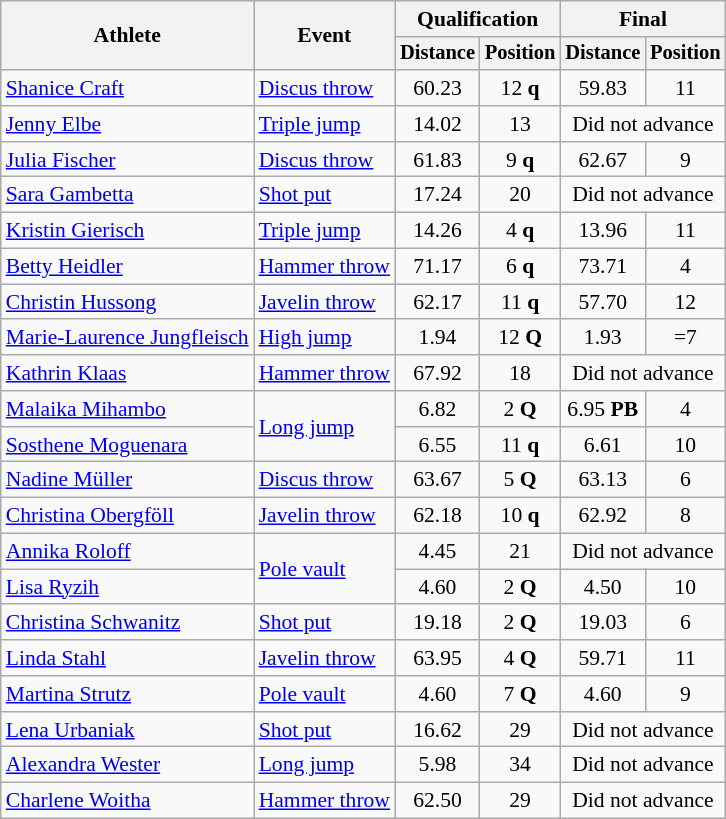<table class=wikitable style="font-size:90%">
<tr>
<th rowspan="2">Athlete</th>
<th rowspan="2">Event</th>
<th colspan="2">Qualification</th>
<th colspan="2">Final</th>
</tr>
<tr style="font-size:95%">
<th>Distance</th>
<th>Position</th>
<th>Distance</th>
<th>Position</th>
</tr>
<tr align=center>
<td align=left><a href='#'>Shanice Craft</a></td>
<td align=left><a href='#'>Discus throw</a></td>
<td>60.23</td>
<td>12 <strong>q</strong></td>
<td>59.83</td>
<td>11</td>
</tr>
<tr align=center>
<td align=left><a href='#'>Jenny Elbe</a></td>
<td align=left><a href='#'>Triple jump</a></td>
<td>14.02</td>
<td>13</td>
<td colspan=2>Did not advance</td>
</tr>
<tr align=center>
<td align=left><a href='#'>Julia Fischer</a></td>
<td align=left><a href='#'>Discus throw</a></td>
<td>61.83</td>
<td>9 <strong>q</strong></td>
<td>62.67</td>
<td>9</td>
</tr>
<tr align=center>
<td align=left><a href='#'>Sara Gambetta</a></td>
<td align=left><a href='#'>Shot put</a></td>
<td>17.24</td>
<td>20</td>
<td colspan=2>Did not advance</td>
</tr>
<tr align=center>
<td align=left><a href='#'>Kristin Gierisch</a></td>
<td align=left><a href='#'>Triple jump</a></td>
<td>14.26</td>
<td>4 <strong>q</strong></td>
<td>13.96</td>
<td>11</td>
</tr>
<tr align=center>
<td align=left><a href='#'>Betty Heidler</a></td>
<td align=left><a href='#'>Hammer throw</a></td>
<td>71.17</td>
<td>6 <strong>q</strong></td>
<td>73.71</td>
<td>4</td>
</tr>
<tr align=center>
<td align=left><a href='#'>Christin Hussong</a></td>
<td align=left><a href='#'>Javelin throw</a></td>
<td>62.17</td>
<td>11 <strong>q</strong></td>
<td>57.70</td>
<td>12</td>
</tr>
<tr align=center>
<td align=left><a href='#'>Marie-Laurence Jungfleisch</a></td>
<td align=left><a href='#'>High jump</a></td>
<td>1.94</td>
<td>12 <strong>Q</strong></td>
<td>1.93</td>
<td>=7</td>
</tr>
<tr align=center>
<td align=left><a href='#'>Kathrin Klaas</a></td>
<td align=left><a href='#'>Hammer throw</a></td>
<td>67.92</td>
<td>18</td>
<td colspan=2>Did not advance</td>
</tr>
<tr align=center>
<td align=left><a href='#'>Malaika Mihambo</a></td>
<td align=left rowspan=2><a href='#'>Long jump</a></td>
<td>6.82</td>
<td>2 <strong>Q</strong></td>
<td>6.95 <strong>PB</strong></td>
<td>4</td>
</tr>
<tr align=center>
<td align=left><a href='#'>Sosthene Moguenara</a></td>
<td>6.55</td>
<td>11 <strong>q</strong></td>
<td>6.61</td>
<td>10</td>
</tr>
<tr align=center>
<td align=left><a href='#'>Nadine Müller</a></td>
<td align=left><a href='#'>Discus throw</a></td>
<td>63.67</td>
<td>5 <strong>Q</strong></td>
<td>63.13</td>
<td>6</td>
</tr>
<tr align=center>
<td align=left><a href='#'>Christina Obergföll</a></td>
<td align=left><a href='#'>Javelin throw</a></td>
<td>62.18</td>
<td>10 <strong>q</strong></td>
<td>62.92</td>
<td>8</td>
</tr>
<tr align=center>
<td align=left><a href='#'>Annika Roloff</a></td>
<td align=left rowspan=2><a href='#'>Pole vault</a></td>
<td>4.45</td>
<td>21</td>
<td colspan=2>Did not advance</td>
</tr>
<tr align=center>
<td align=left><a href='#'>Lisa Ryzih</a></td>
<td>4.60</td>
<td>2 <strong>Q</strong></td>
<td>4.50</td>
<td>10</td>
</tr>
<tr align=center>
<td align=left><a href='#'>Christina Schwanitz</a></td>
<td align=left><a href='#'>Shot put</a></td>
<td>19.18</td>
<td>2 <strong>Q</strong></td>
<td>19.03</td>
<td>6</td>
</tr>
<tr align=center>
<td align=left><a href='#'>Linda Stahl</a></td>
<td align=left><a href='#'>Javelin throw</a></td>
<td>63.95</td>
<td>4 <strong>Q</strong></td>
<td>59.71</td>
<td>11</td>
</tr>
<tr align=center>
<td align=left><a href='#'>Martina Strutz</a></td>
<td align=left><a href='#'>Pole vault</a></td>
<td>4.60</td>
<td>7 <strong>Q</strong></td>
<td>4.60</td>
<td>9</td>
</tr>
<tr align=center>
<td align=left><a href='#'>Lena Urbaniak</a></td>
<td align=left><a href='#'>Shot put</a></td>
<td>16.62</td>
<td>29</td>
<td colspan=2>Did not advance</td>
</tr>
<tr align=center>
<td align=left><a href='#'>Alexandra Wester</a></td>
<td align=left><a href='#'>Long jump</a></td>
<td>5.98</td>
<td>34</td>
<td colspan=2>Did not advance</td>
</tr>
<tr align=center>
<td align=left><a href='#'>Charlene Woitha</a></td>
<td align=left><a href='#'>Hammer throw</a></td>
<td>62.50</td>
<td>29</td>
<td colspan=2>Did not advance</td>
</tr>
</table>
